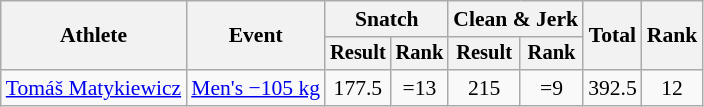<table class="wikitable" style="font-size:90%">
<tr>
<th rowspan="2">Athlete</th>
<th rowspan="2">Event</th>
<th colspan="2">Snatch</th>
<th colspan="2">Clean & Jerk</th>
<th rowspan="2">Total</th>
<th rowspan="2">Rank</th>
</tr>
<tr style="font-size:95%">
<th>Result</th>
<th>Rank</th>
<th>Result</th>
<th>Rank</th>
</tr>
<tr align=center>
<td align=left><a href='#'>Tomáš Matykiewicz</a></td>
<td align=left><a href='#'>Men's −105 kg</a></td>
<td>177.5</td>
<td>=13</td>
<td>215</td>
<td>=9</td>
<td>392.5</td>
<td>12</td>
</tr>
</table>
